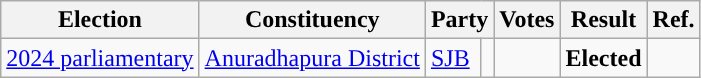<table class="wikitable" style="text-align:left;">
<tr>
<th scope=col>Election</th>
<th scope=col>Constituency</th>
<th scope=col colspan="2">Party</th>
<th scope=col>Votes</th>
<th scope=col>Result</th>
<th scope=col>Ref.</th>
</tr>
<tr>
<td><a href='#'>2024 parliamentary</a></td>
<td><a href='#'>Anuradhapura District</a></td>
<td><a href='#'>SJB</a></td>
<td rowspan="8" style="background:"></td>
<td align=right></td>
<td><strong>Elected</strong></td>
<td></td>
</tr>
</table>
